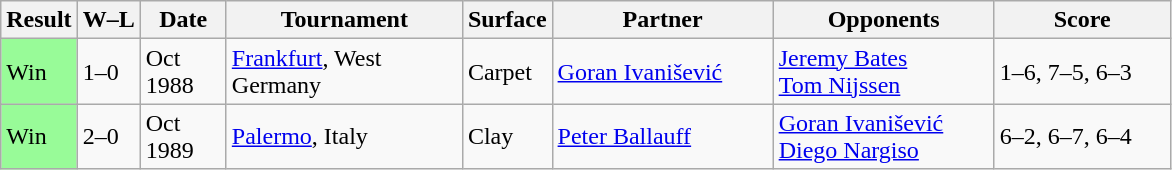<table class="sortable wikitable">
<tr>
<th>Result</th>
<th class="unsortable">W–L</th>
<th style="width:50px">Date</th>
<th style="width:150px">Tournament</th>
<th style="width:50px">Surface</th>
<th style="width:140px">Partner</th>
<th style="width:140px">Opponents</th>
<th style="width:110px" class="unsortable">Score</th>
</tr>
<tr>
<td style="background:#98fb98;">Win</td>
<td>1–0</td>
<td>Oct 1988</td>
<td><a href='#'>Frankfurt</a>, West Germany</td>
<td>Carpet</td>
<td> <a href='#'>Goran Ivanišević</a></td>
<td> <a href='#'>Jeremy Bates</a><br> <a href='#'>Tom Nijssen</a></td>
<td>1–6, 7–5, 6–3</td>
</tr>
<tr>
<td style="background:#98fb98;">Win</td>
<td>2–0</td>
<td>Oct 1989</td>
<td><a href='#'>Palermo</a>, Italy</td>
<td>Clay</td>
<td> <a href='#'>Peter Ballauff</a></td>
<td> <a href='#'>Goran Ivanišević</a><br> <a href='#'>Diego Nargiso</a></td>
<td>6–2, 6–7, 6–4</td>
</tr>
</table>
